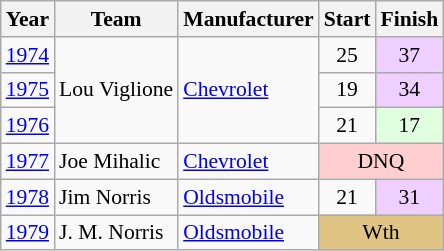<table class="wikitable" style="font-size: 90%;">
<tr>
<th>Year</th>
<th>Team</th>
<th>Manufacturer</th>
<th>Start</th>
<th>Finish</th>
</tr>
<tr>
<td><a href='#'>1974</a></td>
<td rowspan=3>Lou Viglione</td>
<td rowspan=3><a href='#'>Chevrolet</a></td>
<td align=center>25</td>
<td align=center style="background:#EFCFFF;">37</td>
</tr>
<tr>
<td><a href='#'>1975</a></td>
<td align=center>19</td>
<td align=center style="background:#EFCFFF;">34</td>
</tr>
<tr>
<td><a href='#'>1976</a></td>
<td align=center>21</td>
<td align=center style="background:#DFFFDF;">17</td>
</tr>
<tr>
<td><a href='#'>1977</a></td>
<td>Joe Mihalic</td>
<td><a href='#'>Chevrolet</a></td>
<td colspan=2 align=center style="background:#FFCFCF;">DNQ</td>
</tr>
<tr>
<td><a href='#'>1978</a></td>
<td>Jim Norris</td>
<td><a href='#'>Oldsmobile</a></td>
<td align=center>21</td>
<td align=center style="background:#EFCFFF;">31</td>
</tr>
<tr>
<td><a href='#'>1979</a></td>
<td>J. M. Norris</td>
<td><a href='#'>Oldsmobile</a></td>
<td colspan=2 align=center style="background:#DFC484;">Wth</td>
</tr>
</table>
